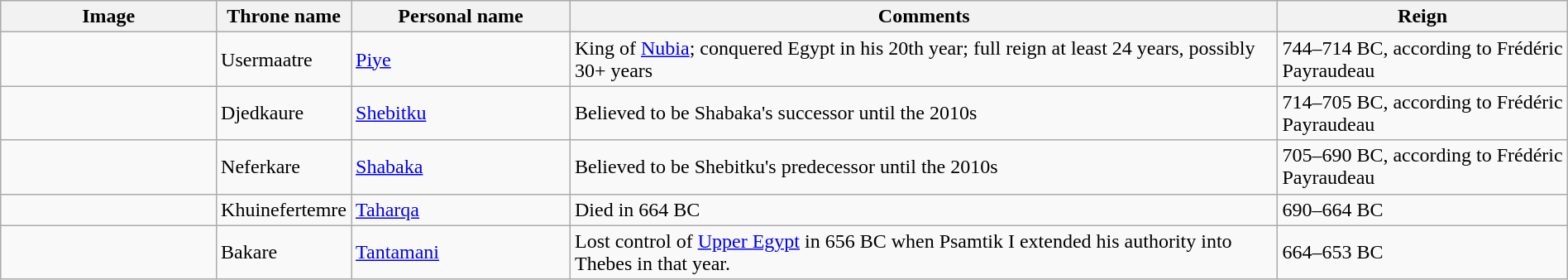<table class="wikitable" width="100%">
<tr>
<th width="15%">Image</th>
<th>Throne name</th>
<th width="15%">Personal name</th>
<th width="50%">Comments</th>
<th width="20%">Reign</th>
</tr>
<tr>
<td></td>
<td>Usermaatre</td>
<td><a href='#'>Piye</a></td>
<td>King of <a href='#'>Nubia</a>; conquered Egypt in his 20th year; full reign at least 24 years, possibly 30+ years</td>
<td>744–714 BC, according to Frédéric Payraudeau</td>
</tr>
<tr>
<td></td>
<td>Djedkaure</td>
<td><a href='#'>Shebitku</a></td>
<td>Believed to be Shabaka's successor until the 2010s</td>
<td>714–705 BC, according to Frédéric Payraudeau</td>
</tr>
<tr>
<td></td>
<td>Neferkare</td>
<td><a href='#'>Shabaka</a></td>
<td>Believed to be Shebitku's predecessor until the 2010s</td>
<td>705–690 BC, according to Frédéric Payraudeau</td>
</tr>
<tr>
<td></td>
<td>Khuinefertemre</td>
<td><a href='#'>Taharqa</a></td>
<td>Died in 664 BC</td>
<td>690–664 BC</td>
</tr>
<tr>
<td></td>
<td>Bakare</td>
<td><a href='#'>Tantamani</a></td>
<td>Lost control of <a href='#'>Upper Egypt</a> in 656 BC when Psamtik I extended his authority into Thebes in that year.</td>
<td>664–653 BC</td>
</tr>
</table>
